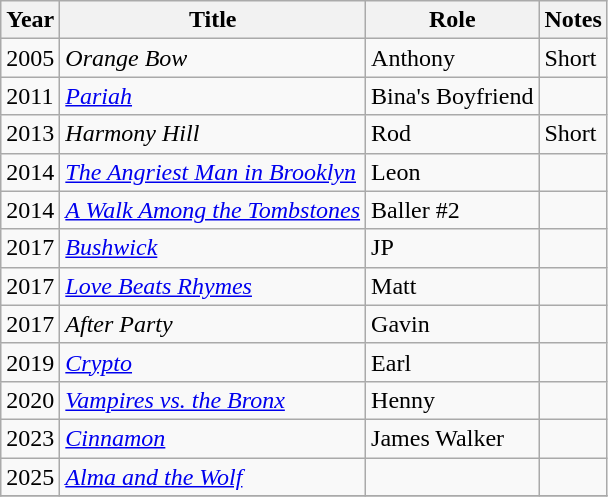<table class="wikitable sortable">
<tr>
<th>Year</th>
<th>Title</th>
<th>Role</th>
<th class="unsortable">Notes</th>
</tr>
<tr>
<td>2005</td>
<td><em>Orange Bow</em></td>
<td>Anthony</td>
<td>Short</td>
</tr>
<tr>
<td>2011</td>
<td><em><a href='#'>Pariah</a></em></td>
<td>Bina's Boyfriend</td>
<td></td>
</tr>
<tr>
<td>2013</td>
<td><em>Harmony Hill</em></td>
<td>Rod</td>
<td>Short</td>
</tr>
<tr>
<td>2014</td>
<td><em><a href='#'>The Angriest Man in Brooklyn</a></em></td>
<td>Leon</td>
<td></td>
</tr>
<tr>
<td>2014</td>
<td><em><a href='#'>A Walk Among the Tombstones</a></em></td>
<td>Baller #2</td>
<td></td>
</tr>
<tr>
<td>2017</td>
<td><em><a href='#'>Bushwick</a></em></td>
<td>JP</td>
<td></td>
</tr>
<tr>
<td>2017</td>
<td><em><a href='#'>Love Beats Rhymes</a></em></td>
<td>Matt</td>
<td></td>
</tr>
<tr>
<td>2017</td>
<td><em>After Party</em></td>
<td>Gavin</td>
<td></td>
</tr>
<tr>
<td>2019</td>
<td><em><a href='#'>Crypto</a></em></td>
<td>Earl</td>
<td></td>
</tr>
<tr>
<td>2020</td>
<td><em><a href='#'>Vampires vs. the Bronx</a></em></td>
<td>Henny</td>
<td></td>
</tr>
<tr>
<td>2023</td>
<td><em><a href='#'>Cinnamon</a></em></td>
<td>James Walker</td>
<td></td>
</tr>
<tr>
<td>2025</td>
<td><em><a href='#'>Alma and the Wolf</a></em></td>
<td></td>
<td></td>
</tr>
<tr>
</tr>
</table>
